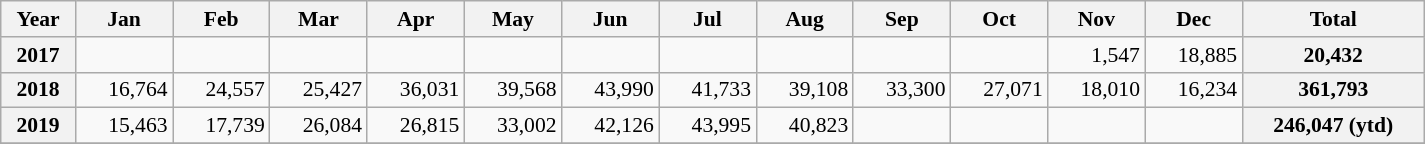<table class=wikitable style="text-align:right; font-size:0.9em; width:950px;">
<tr>
<th>Year</th>
<th>Jan</th>
<th>Feb</th>
<th>Mar</th>
<th>Apr</th>
<th>May</th>
<th>Jun</th>
<th>Jul</th>
<th>Aug</th>
<th>Sep</th>
<th>Oct</th>
<th>Nov</th>
<th>Dec</th>
<th>Total</th>
</tr>
<tr>
<th>2017</th>
<td></td>
<td></td>
<td></td>
<td></td>
<td></td>
<td></td>
<td></td>
<td></td>
<td></td>
<td></td>
<td>1,547</td>
<td>18,885</td>
<th>20,432</th>
</tr>
<tr>
<th>2018</th>
<td>16,764</td>
<td>24,557</td>
<td>25,427</td>
<td>36,031</td>
<td>39,568</td>
<td>43,990</td>
<td>41,733</td>
<td>39,108</td>
<td>33,300</td>
<td>27,071</td>
<td>18,010</td>
<td>16,234</td>
<th>361,793</th>
</tr>
<tr>
<th>2019</th>
<td>15,463</td>
<td>17,739</td>
<td>26,084</td>
<td>26,815</td>
<td>33,002</td>
<td>42,126</td>
<td>43,995</td>
<td>40,823</td>
<td></td>
<td></td>
<td></td>
<td></td>
<th>246,047 (ytd)</th>
</tr>
<tr>
</tr>
</table>
